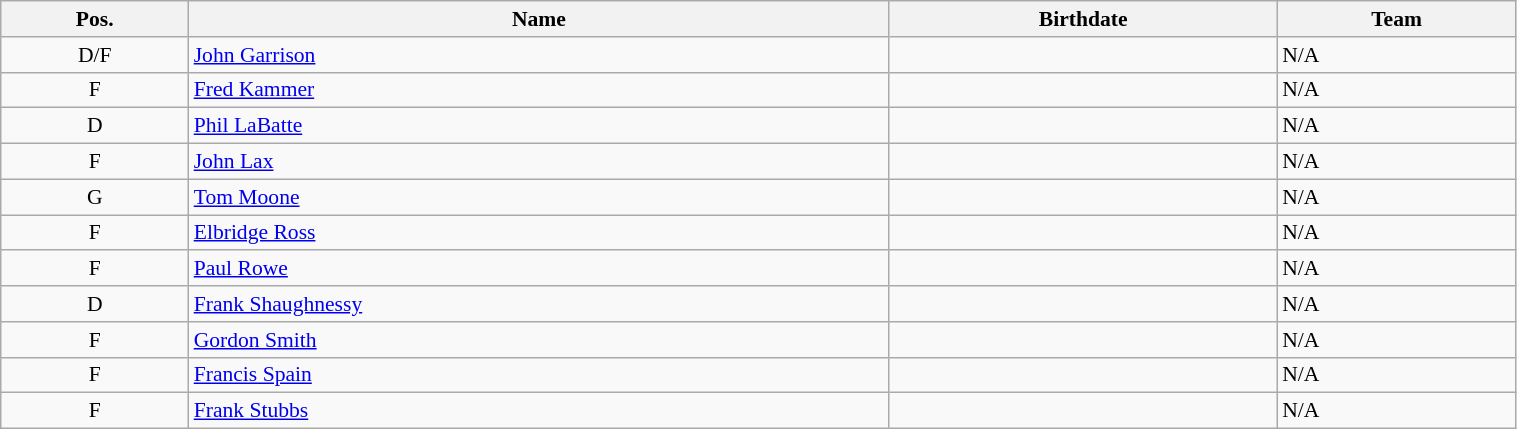<table class="wikitable sortable" width="80%" style="font-size: 90%; text-align: center;">
<tr>
<th>Pos.</th>
<th>Name</th>
<th>Birthdate</th>
<th>Team</th>
</tr>
<tr>
<td>D/F</td>
<td style="text-align:left;"><a href='#'>John Garrison</a></td>
<td style="text-align:right;"></td>
<td style="text-align:left;">N/A</td>
</tr>
<tr>
<td>F</td>
<td style="text-align:left;"><a href='#'>Fred Kammer</a></td>
<td style="text-align:right;"></td>
<td style="text-align:left;">N/A</td>
</tr>
<tr>
<td>D</td>
<td style="text-align:left;"><a href='#'>Phil LaBatte</a></td>
<td style="text-align:right;"></td>
<td style="text-align:left;">N/A</td>
</tr>
<tr>
<td>F</td>
<td style="text-align:left;"><a href='#'>John Lax</a></td>
<td style="text-align:right;"></td>
<td style="text-align:left;">N/A</td>
</tr>
<tr>
<td>G</td>
<td style="text-align:left;"><a href='#'>Tom Moone</a></td>
<td style="text-align:right;"></td>
<td style="text-align:left;">N/A</td>
</tr>
<tr>
<td>F</td>
<td style="text-align:left;"><a href='#'>Elbridge Ross</a></td>
<td style="text-align:right;"></td>
<td style="text-align:left;">N/A</td>
</tr>
<tr>
<td>F</td>
<td style="text-align:left;"><a href='#'>Paul Rowe</a></td>
<td style="text-align:right;"></td>
<td style="text-align:left;">N/A</td>
</tr>
<tr>
<td>D</td>
<td style="text-align:left;"><a href='#'>Frank Shaughnessy</a></td>
<td style="text-align:right;"></td>
<td style="text-align:left;">N/A</td>
</tr>
<tr>
<td>F</td>
<td style="text-align:left;"><a href='#'>Gordon Smith</a></td>
<td style="text-align:right;"></td>
<td style="text-align:left;">N/A</td>
</tr>
<tr>
<td>F</td>
<td style="text-align:left;"><a href='#'>Francis Spain</a></td>
<td style="text-align:right;"></td>
<td style="text-align:left;">N/A</td>
</tr>
<tr>
<td>F</td>
<td style="text-align:left;"><a href='#'>Frank Stubbs</a></td>
<td style="text-align:right;"></td>
<td style="text-align:left;">N/A</td>
</tr>
</table>
